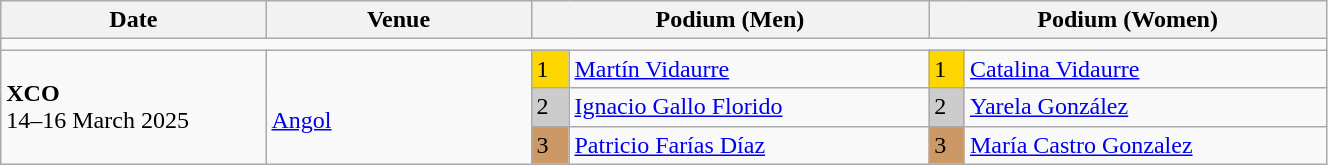<table class="wikitable" width=70%>
<tr>
<th>Date</th>
<th width=20%>Venue</th>
<th colspan=2 width=30%>Podium (Men)</th>
<th colspan=2 width=30%>Podium (Women)</th>
</tr>
<tr>
<td colspan=6></td>
</tr>
<tr>
<td rowspan=3><strong>XCO</strong> <br> 14–16 March 2025</td>
<td rowspan=3><br><a href='#'>Angol</a></td>
<td bgcolor=FFD700>1</td>
<td><a href='#'>Martín Vidaurre</a></td>
<td bgcolor=FFD700>1</td>
<td><a href='#'>Catalina Vidaurre</a></td>
</tr>
<tr>
<td bgcolor=CCCCCC>2</td>
<td><a href='#'>Ignacio Gallo Florido</a></td>
<td bgcolor=CCCCCC>2</td>
<td><a href='#'>Yarela González</a></td>
</tr>
<tr>
<td bgcolor=CC9966>3</td>
<td><a href='#'>Patricio Farías Díaz</a></td>
<td bgcolor=CC9966>3</td>
<td><a href='#'>María Castro Gonzalez</a></td>
</tr>
</table>
